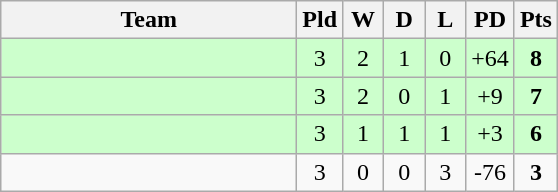<table class="wikitable" style="text-align:center;">
<tr>
<th width="190">Team</th>
<th width="20" abbr="Played">Pld</th>
<th width="20" abbr="Won">W</th>
<th width="20" abbr="Drawn">D</th>
<th width="20" abbr="Lost">L</th>
<th width="25" abbr="Points difference">PD</th>
<th width="20" abbr="Points">Pts</th>
</tr>
<tr style="background:#ccffcc">
<td align="left"></td>
<td>3</td>
<td>2</td>
<td>1</td>
<td>0</td>
<td>+64</td>
<td><strong>8</strong></td>
</tr>
<tr style="background:#ccffcc">
<td align="left"></td>
<td>3</td>
<td>2</td>
<td>0</td>
<td>1</td>
<td>+9</td>
<td><strong>7</strong></td>
</tr>
<tr style="background:#ccffcc">
<td align="left"></td>
<td>3</td>
<td>1</td>
<td>1</td>
<td>1</td>
<td>+3</td>
<td><strong>6</strong></td>
</tr>
<tr>
<td align="left"></td>
<td>3</td>
<td>0</td>
<td>0</td>
<td>3</td>
<td>-76</td>
<td><strong>3</strong></td>
</tr>
</table>
